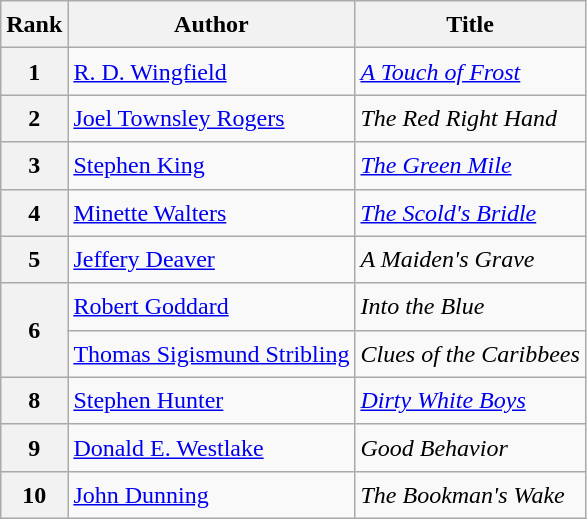<table class="wikitable sortable" style="font-size:1.00em; line-height:1.5em;">
<tr>
<th>Rank</th>
<th>Author</th>
<th>Title</th>
</tr>
<tr>
<th>1</th>
<td><a href='#'>R. D. Wingfield</a></td>
<td><em><a href='#'>A Touch of Frost</a></em></td>
</tr>
<tr>
<th>2</th>
<td><a href='#'>Joel Townsley Rogers</a></td>
<td><em>The Red Right Hand</em></td>
</tr>
<tr>
<th>3</th>
<td><a href='#'>Stephen King</a></td>
<td><em><a href='#'>The Green Mile</a></em></td>
</tr>
<tr>
<th>4</th>
<td><a href='#'>Minette Walters</a></td>
<td><em><a href='#'>The Scold's Bridle</a></em></td>
</tr>
<tr>
<th>5</th>
<td><a href='#'>Jeffery Deaver</a></td>
<td><em>A Maiden's Grave</em></td>
</tr>
<tr>
<th rowspan="2">6</th>
<td><a href='#'>Robert Goddard</a></td>
<td><em>Into the Blue</em></td>
</tr>
<tr>
<td><a href='#'>Thomas Sigismund Stribling</a></td>
<td><em>Clues of the Caribbees</em></td>
</tr>
<tr>
<th>8</th>
<td><a href='#'>Stephen Hunter</a></td>
<td><em><a href='#'>Dirty White Boys</a></em></td>
</tr>
<tr>
<th>9</th>
<td><a href='#'>Donald E. Westlake</a></td>
<td><em>Good Behavior</em></td>
</tr>
<tr>
<th>10</th>
<td><a href='#'>John Dunning</a></td>
<td><em>The Bookman's Wake</em></td>
</tr>
</table>
